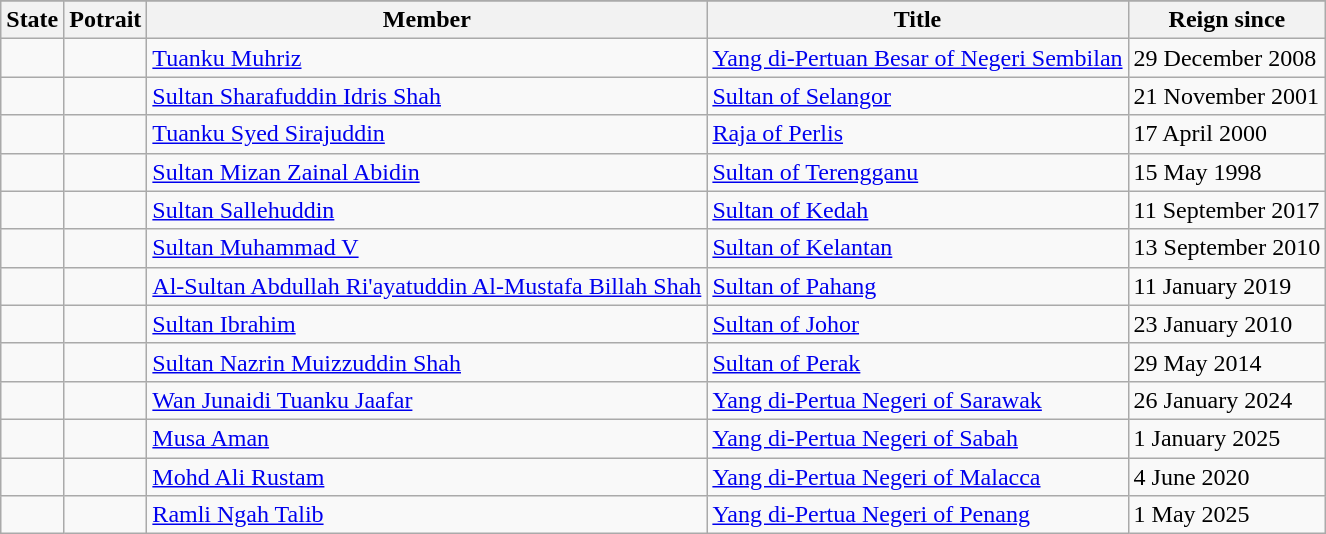<table class="sortable wikitable">
<tr>
</tr>
<tr>
<th>State</th>
<th>Potrait</th>
<th>Member</th>
<th>Title</th>
<th>Reign since</th>
</tr>
<tr>
<td></td>
<td></td>
<td><a href='#'>Tuanku Muhriz</a></td>
<td><a href='#'>Yang di-Pertuan Besar of Negeri Sembilan</a></td>
<td>29 December 2008</td>
</tr>
<tr>
<td></td>
<td></td>
<td><a href='#'>Sultan Sharafuddin Idris Shah</a></td>
<td><a href='#'>Sultan of Selangor</a></td>
<td>21 November 2001</td>
</tr>
<tr>
<td></td>
<td></td>
<td><a href='#'>Tuanku Syed Sirajuddin</a></td>
<td><a href='#'>Raja of Perlis</a></td>
<td>17 April 2000</td>
</tr>
<tr>
<td></td>
<td></td>
<td><a href='#'>Sultan Mizan Zainal Abidin</a></td>
<td><a href='#'>Sultan of Terengganu</a></td>
<td>15 May 1998</td>
</tr>
<tr>
<td></td>
<td></td>
<td><a href='#'>Sultan Sallehuddin</a></td>
<td><a href='#'>Sultan of Kedah</a></td>
<td>11 September 2017</td>
</tr>
<tr>
<td></td>
<td></td>
<td><a href='#'>Sultan Muhammad V</a></td>
<td><a href='#'>Sultan of Kelantan</a></td>
<td>13 September 2010</td>
</tr>
<tr>
<td></td>
<td></td>
<td><a href='#'>Al-Sultan Abdullah Ri'ayatuddin Al-Mustafa Billah Shah</a></td>
<td><a href='#'>Sultan of Pahang</a></td>
<td>11 January 2019</td>
</tr>
<tr>
<td></td>
<td></td>
<td><a href='#'>Sultan Ibrahim</a></td>
<td><a href='#'>Sultan of Johor</a></td>
<td>23 January 2010</td>
</tr>
<tr>
<td></td>
<td></td>
<td><a href='#'>Sultan Nazrin Muizzuddin Shah</a></td>
<td><a href='#'>Sultan of Perak</a></td>
<td>29 May 2014</td>
</tr>
<tr>
<td></td>
<td></td>
<td><a href='#'>Wan Junaidi Tuanku Jaafar</a></td>
<td><a href='#'>Yang di-Pertua Negeri of Sarawak</a></td>
<td>26 January 2024</td>
</tr>
<tr>
<td></td>
<td></td>
<td><a href='#'>Musa Aman</a></td>
<td><a href='#'>Yang di-Pertua Negeri of Sabah</a></td>
<td>1 January 2025</td>
</tr>
<tr>
<td></td>
<td></td>
<td><a href='#'>Mohd Ali Rustam</a></td>
<td><a href='#'>Yang di-Pertua Negeri of Malacca</a></td>
<td>4 June 2020</td>
</tr>
<tr>
<td></td>
<td></td>
<td><a href='#'>Ramli Ngah Talib</a></td>
<td><a href='#'>Yang di-Pertua Negeri of Penang</a></td>
<td>1 May 2025</td>
</tr>
</table>
